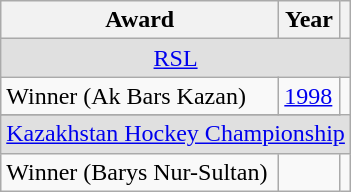<table class="wikitable">
<tr>
<th>Award</th>
<th>Year</th>
<th></th>
</tr>
<tr ALIGN="center" bgcolor="#e0e0e0">
<td colspan="3"><a href='#'>RSL</a></td>
</tr>
<tr>
<td>Winner (Ak Bars Kazan)</td>
<td><a href='#'>1998</a></td>
</tr>
<tr>
</tr>
<tr ALIGN="center" bgcolor="#e0e0e0">
<td colspan="3"><a href='#'>Kazakhstan Hockey Championship</a></td>
</tr>
<tr>
<td>Winner (Barys Nur-Sultan)</td>
<td></td>
</tr>
</table>
